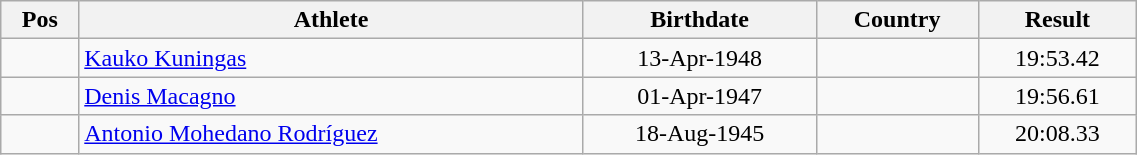<table class="wikitable"  style="text-align:center; width:60%;">
<tr>
<th>Pos</th>
<th>Athlete</th>
<th>Birthdate</th>
<th>Country</th>
<th>Result</th>
</tr>
<tr>
<td align=center></td>
<td align=left><a href='#'>Kauko Kuningas</a></td>
<td>13-Apr-1948</td>
<td align=left></td>
<td>19:53.42</td>
</tr>
<tr>
<td align=center></td>
<td align=left><a href='#'>Denis Macagno</a></td>
<td>01-Apr-1947</td>
<td align=left></td>
<td>19:56.61</td>
</tr>
<tr>
<td align=center></td>
<td align=left><a href='#'>Antonio Mohedano Rodríguez</a></td>
<td>18-Aug-1945</td>
<td align=left></td>
<td>20:08.33</td>
</tr>
</table>
